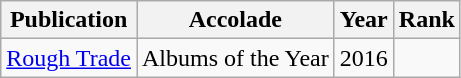<table class="sortable wikitable">
<tr>
<th>Publication</th>
<th>Accolade</th>
<th>Year</th>
<th>Rank</th>
</tr>
<tr>
<td><a href='#'>Rough Trade</a></td>
<td>Albums of the Year</td>
<td>2016</td>
<td></td>
</tr>
</table>
